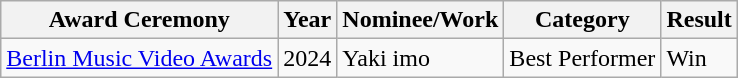<table class="wikitable">
<tr>
<th>Award Ceremony</th>
<th>Year</th>
<th>Nominee/Work</th>
<th>Category</th>
<th>Result</th>
</tr>
<tr>
<td><a href='#'>Berlin Music Video Awards</a></td>
<td>2024</td>
<td>Yaki imo</td>
<td>Best Performer</td>
<td>Win</td>
</tr>
</table>
